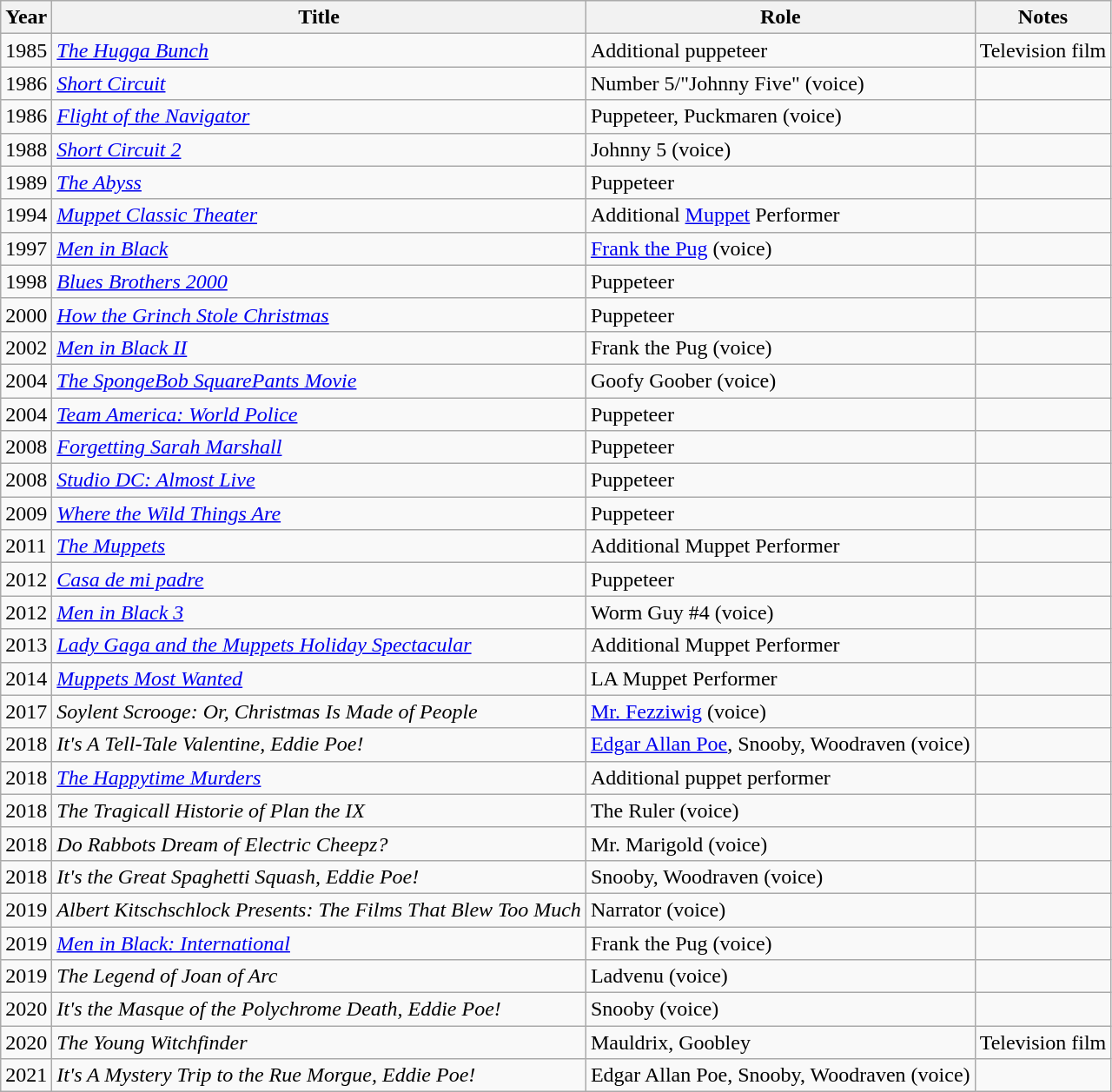<table class="wikitable sortable">
<tr>
<th>Year</th>
<th>Title</th>
<th>Role</th>
<th class="unsortable">Notes</th>
</tr>
<tr>
<td>1985</td>
<td><em><a href='#'>The Hugga Bunch</a></em></td>
<td>Additional puppeteer</td>
<td>Television film</td>
</tr>
<tr>
<td>1986</td>
<td><em><a href='#'>Short Circuit</a></em></td>
<td>Number 5/"Johnny Five" (voice)</td>
<td></td>
</tr>
<tr>
<td>1986</td>
<td><em><a href='#'>Flight of the Navigator</a></em></td>
<td>Puppeteer, Puckmaren (voice)</td>
<td></td>
</tr>
<tr>
<td>1988</td>
<td><em><a href='#'>Short Circuit 2</a></em></td>
<td>Johnny 5 (voice)</td>
<td></td>
</tr>
<tr>
<td>1989</td>
<td><em><a href='#'>The Abyss</a></em></td>
<td>Puppeteer</td>
<td></td>
</tr>
<tr>
<td>1994</td>
<td><em><a href='#'>Muppet Classic Theater</a></em></td>
<td>Additional <a href='#'>Muppet</a> Performer</td>
<td></td>
</tr>
<tr>
<td>1997</td>
<td><em><a href='#'>Men in Black</a></em></td>
<td><a href='#'>Frank the Pug</a> (voice)</td>
<td></td>
</tr>
<tr>
<td>1998</td>
<td><em><a href='#'>Blues Brothers 2000</a></em></td>
<td>Puppeteer</td>
<td></td>
</tr>
<tr>
<td>2000</td>
<td><em><a href='#'>How the Grinch Stole Christmas</a></em></td>
<td>Puppeteer</td>
<td></td>
</tr>
<tr>
<td>2002</td>
<td><em><a href='#'>Men in Black II</a></em></td>
<td>Frank the Pug (voice)</td>
<td></td>
</tr>
<tr>
<td>2004</td>
<td><em><a href='#'>The SpongeBob SquarePants Movie</a></em></td>
<td>Goofy Goober (voice)</td>
<td></td>
</tr>
<tr>
<td>2004</td>
<td><em><a href='#'>Team America: World Police</a></em></td>
<td>Puppeteer</td>
<td></td>
</tr>
<tr>
<td>2008</td>
<td><em><a href='#'>Forgetting Sarah Marshall</a></em></td>
<td>Puppeteer</td>
<td></td>
</tr>
<tr>
<td>2008</td>
<td><em><a href='#'>Studio DC: Almost Live</a></em></td>
<td>Puppeteer</td>
<td></td>
</tr>
<tr>
<td>2009</td>
<td><em><a href='#'>Where the Wild Things Are</a></em></td>
<td>Puppeteer</td>
<td></td>
</tr>
<tr>
<td>2011</td>
<td><em><a href='#'>The Muppets</a></em></td>
<td>Additional Muppet Performer</td>
<td></td>
</tr>
<tr>
<td>2012</td>
<td><em><a href='#'>Casa de mi padre</a></em></td>
<td>Puppeteer</td>
<td></td>
</tr>
<tr>
<td>2012</td>
<td><em><a href='#'>Men in Black 3</a></em></td>
<td>Worm Guy #4 (voice)</td>
<td></td>
</tr>
<tr>
<td>2013</td>
<td><em><a href='#'>Lady Gaga and the Muppets Holiday Spectacular</a></em></td>
<td>Additional Muppet Performer</td>
<td></td>
</tr>
<tr>
<td>2014</td>
<td><em><a href='#'>Muppets Most Wanted</a></em></td>
<td>LA Muppet Performer</td>
<td></td>
</tr>
<tr>
<td>2017</td>
<td><em>Soylent Scrooge: Or, Christmas Is Made of People</em></td>
<td><a href='#'>Mr. Fezziwig</a> (voice)</td>
<td></td>
</tr>
<tr>
<td>2018</td>
<td><em>It's A Tell-Tale Valentine, Eddie Poe!</em></td>
<td><a href='#'>Edgar Allan Poe</a>, Snooby, Woodraven (voice)</td>
<td></td>
</tr>
<tr>
<td>2018</td>
<td><em><a href='#'>The Happytime Murders</a></em></td>
<td>Additional puppet performer</td>
<td></td>
</tr>
<tr>
<td>2018</td>
<td><em>The Tragicall Historie of Plan the IX</em></td>
<td>The Ruler (voice)</td>
<td></td>
</tr>
<tr>
<td>2018</td>
<td><em>Do Rabbots Dream of Electric Cheepz?</em></td>
<td>Mr. Marigold (voice)</td>
<td></td>
</tr>
<tr>
<td>2018</td>
<td><em>It's the Great Spaghetti Squash, Eddie Poe!</em></td>
<td>Snooby, Woodraven (voice)</td>
<td></td>
</tr>
<tr>
<td>2019</td>
<td><em>Albert Kitschschlock Presents: The Films That Blew Too Much</em></td>
<td>Narrator (voice)</td>
<td></td>
</tr>
<tr>
<td>2019</td>
<td><em><a href='#'>Men in Black: International</a></em></td>
<td>Frank the Pug (voice)</td>
<td></td>
</tr>
<tr>
<td>2019</td>
<td><em>The Legend of Joan of Arc</em></td>
<td>Ladvenu (voice)</td>
<td></td>
</tr>
<tr>
<td>2020</td>
<td><em>It's the Masque of the Polychrome Death, Eddie Poe!</em></td>
<td>Snooby (voice)</td>
<td></td>
</tr>
<tr>
<td>2020</td>
<td><em>The Young Witchfinder</em></td>
<td>Mauldrix, Goobley</td>
<td>Television film</td>
</tr>
<tr>
<td>2021</td>
<td><em>It's A Mystery Trip to the Rue Morgue, Eddie Poe!</em></td>
<td>Edgar Allan Poe, Snooby, Woodraven (voice)</td>
<td></td>
</tr>
</table>
